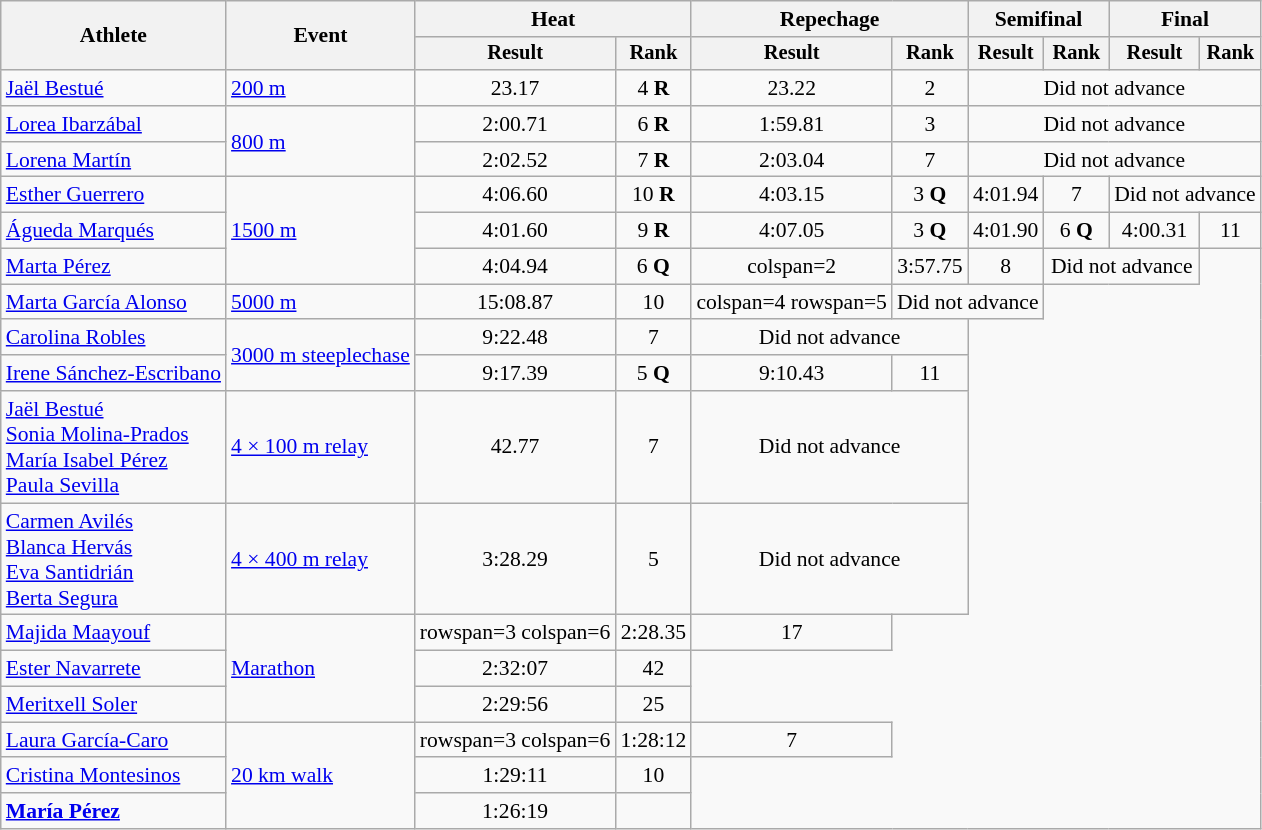<table class="wikitable" style="font-size:90%">
<tr>
<th rowspan="2">Athlete</th>
<th rowspan="2">Event</th>
<th colspan="2">Heat</th>
<th colspan="2">Repechage</th>
<th colspan="2">Semifinal</th>
<th colspan="2">Final</th>
</tr>
<tr style="font-size:95%">
<th>Result</th>
<th>Rank</th>
<th>Result</th>
<th>Rank</th>
<th>Result</th>
<th>Rank</th>
<th>Result</th>
<th>Rank</th>
</tr>
<tr align=center>
<td align=left><a href='#'>Jaël Bestué</a></td>
<td align=left><a href='#'>200 m</a></td>
<td>23.17</td>
<td>4 <strong>R</strong></td>
<td>23.22</td>
<td>2</td>
<td colspan=4>Did not advance</td>
</tr>
<tr align=center>
<td align=left><a href='#'>Lorea Ibarzábal</a></td>
<td align=left rowspan=2><a href='#'>800 m</a></td>
<td>2:00.71</td>
<td>6 <strong>R</strong></td>
<td>1:59.81</td>
<td>3</td>
<td colspan=4>Did not advance</td>
</tr>
<tr align=center>
<td align=left><a href='#'>Lorena Martín</a></td>
<td>2:02.52</td>
<td>7 <strong>R</strong></td>
<td>2:03.04</td>
<td>7</td>
<td colspan=4>Did not advance</td>
</tr>
<tr align=center>
<td align=left><a href='#'>Esther Guerrero</a></td>
<td align=left rowspan=3><a href='#'>1500 m</a></td>
<td>4:06.60</td>
<td>10 <strong>R</strong></td>
<td>4:03.15</td>
<td>3 <strong>Q</strong></td>
<td>4:01.94</td>
<td>7</td>
<td colspan=2>Did not advance</td>
</tr>
<tr align=center>
<td align=left><a href='#'>Águeda Marqués</a></td>
<td>4:01.60 <strong></strong></td>
<td>9 <strong>R</strong></td>
<td>4:07.05</td>
<td>3 <strong>Q</strong></td>
<td>4:01.90</td>
<td>6 <strong>Q</strong></td>
<td>4:00.31 <strong></strong></td>
<td>11</td>
</tr>
<tr align=center>
<td align=left><a href='#'>Marta Pérez</a></td>
<td>4:04.94</td>
<td>6 <strong>Q</strong></td>
<td>colspan=2 </td>
<td>3:57.75 <strong></strong></td>
<td>8</td>
<td colspan=2>Did not advance</td>
</tr>
<tr align=center>
<td align=left><a href='#'>Marta García Alonso</a></td>
<td align=left><a href='#'>5000 m</a></td>
<td>15:08.87</td>
<td>10</td>
<td>colspan=4 rowspan=5 </td>
<td colspan=2>Did not advance</td>
</tr>
<tr align=center>
<td align=left><a href='#'>Carolina Robles</a></td>
<td align=left rowspan=2><a href='#'>3000 m steeplechase</a></td>
<td>9:22.48</td>
<td>7</td>
<td colspan=2>Did not advance</td>
</tr>
<tr align=center>
<td align=left><a href='#'>Irene Sánchez-Escribano</a></td>
<td>9:17.39 <strong></strong></td>
<td>5 <strong>Q</strong></td>
<td>9:10.43 <strong></strong></td>
<td>11</td>
</tr>
<tr align=center>
<td align=left><a href='#'>Jaël Bestué</a><br><a href='#'>Sonia Molina-Prados</a><br><a href='#'>María Isabel Pérez</a><br><a href='#'>Paula Sevilla</a></td>
<td align=left><a href='#'>4 × 100 m relay</a></td>
<td>42.77 <strong></strong></td>
<td>7</td>
<td colspan=2>Did not advance</td>
</tr>
<tr align=center>
<td align=left><a href='#'>Carmen Avilés</a><br><a href='#'>Blanca Hervás</a><br><a href='#'>Eva Santidrián</a><br><a href='#'>Berta Segura</a><br></td>
<td align=left><a href='#'>4 × 400 m relay</a></td>
<td>3:28.29</td>
<td>5</td>
<td colspan=2>Did not advance</td>
</tr>
<tr align=center>
<td align=left><a href='#'>Majida Maayouf</a></td>
<td align=left rowspan=3><a href='#'>Marathon</a></td>
<td>rowspan=3 colspan=6 </td>
<td>2:28.35 <strong></strong></td>
<td>17</td>
</tr>
<tr align=center>
<td align=left><a href='#'>Ester Navarrete</a></td>
<td>2:32:07</td>
<td>42</td>
</tr>
<tr align=center>
<td align=left><a href='#'>Meritxell Soler</a></td>
<td>2:29:56</td>
<td>25</td>
</tr>
<tr align=center>
<td align=left><a href='#'>Laura García-Caro</a></td>
<td align=left rowspan=3><a href='#'>20 km walk</a></td>
<td>rowspan=3 colspan=6 </td>
<td>1:28:12</td>
<td>7</td>
</tr>
<tr align=center>
<td align=left><a href='#'>Cristina Montesinos</a></td>
<td>1:29:11</td>
<td>10</td>
</tr>
<tr align=center>
<td align=left><strong><a href='#'>María Pérez</a></strong></td>
<td>1:26:19 <strong></strong></td>
<td></td>
</tr>
</table>
